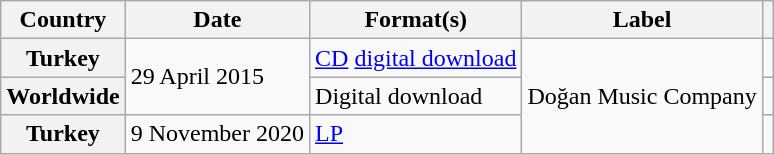<table class="wikitable plainrowheaders">
<tr>
<th scope="col">Country</th>
<th scope="col">Date</th>
<th scope="col">Format(s)</th>
<th scope="col">Label</th>
<th scope="col"></th>
</tr>
<tr>
<th scope="row">Turkey</th>
<td rowspan="2">29 April 2015</td>
<td><a href='#'>CD</a> <a href='#'>digital download</a></td>
<td rowspan="3">Doğan Music Company</td>
<td align="center"></td>
</tr>
<tr>
<th scope="row">Worldwide</th>
<td>Digital download</td>
<td align="center"></td>
</tr>
<tr>
<th scope="row">Turkey</th>
<td rowspan="1">9 November 2020</td>
<td><a href='#'>LP</a></td>
<td align="center"></td>
</tr>
</table>
